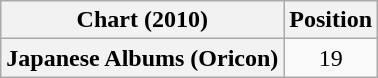<table class="wikitable plainrowheaders" style="text-align:center">
<tr>
<th scope="col">Chart (2010)</th>
<th scope="col">Position</th>
</tr>
<tr>
<th scope="row">Japanese Albums (Oricon)</th>
<td>19</td>
</tr>
</table>
